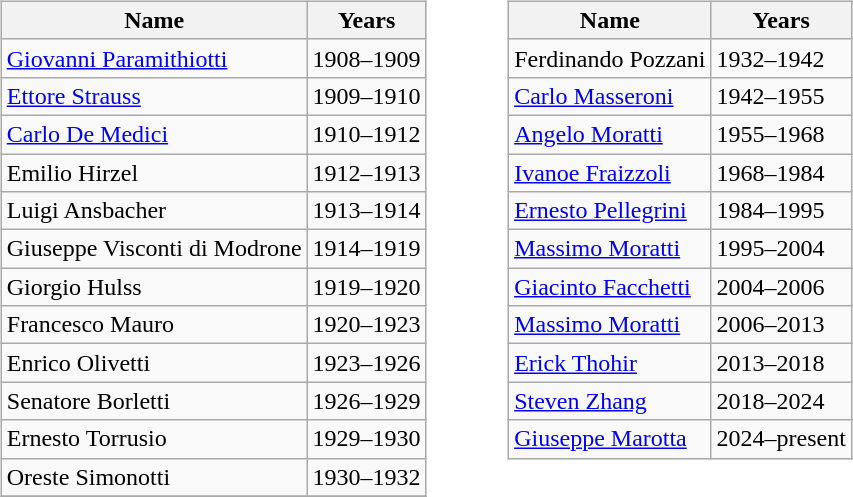<table>
<tr>
<td width="10"> </td>
<td valign="top"><br><table class="wikitable" style="text-align: center">
<tr>
<th>Name</th>
<th>Years</th>
</tr>
<tr>
<td align=left> <a href='#'>Giovanni Paramithiotti</a></td>
<td align=left>1908–1909</td>
</tr>
<tr>
<td align=left> <a href='#'>Ettore Strauss</a></td>
<td align=left>1909–1910</td>
</tr>
<tr>
<td align=left> <a href='#'>Carlo De Medici</a></td>
<td align=left>1910–1912</td>
</tr>
<tr>
<td align=left> Emilio Hirzel</td>
<td align=left>1912–1913</td>
</tr>
<tr>
<td align=left> Luigi Ansbacher</td>
<td align=left>1913–1914</td>
</tr>
<tr>
<td align=left> Giuseppe Visconti di Modrone</td>
<td align=left>1914–1919</td>
</tr>
<tr>
<td align=left> Giorgio Hulss</td>
<td align=left>1919–1920</td>
</tr>
<tr>
<td align=left> Francesco Mauro</td>
<td align=left>1920–1923</td>
</tr>
<tr>
<td align=left> Enrico Olivetti</td>
<td align=left>1923–1926</td>
</tr>
<tr>
<td align=left> Senatore Borletti</td>
<td align=left>1926–1929</td>
</tr>
<tr>
<td align=left> Ernesto Torrusio</td>
<td align=left>1929–1930</td>
</tr>
<tr>
<td align=left> Oreste Simonotti</td>
<td align=left>1930–1932</td>
</tr>
<tr>
</tr>
</table>
</td>
<td width="30"> </td>
<td valign="top"><br><table class="wikitable" style="text-align: center">
<tr>
<th>Name</th>
<th>Years</th>
</tr>
<tr>
<td align=left> Ferdinando Pozzani</td>
<td align=left>1932–1942</td>
</tr>
<tr>
<td align=left> <a href='#'>Carlo Masseroni</a></td>
<td align=left>1942–1955</td>
</tr>
<tr>
<td align=left> <a href='#'>Angelo Moratti</a></td>
<td align=left>1955–1968</td>
</tr>
<tr>
<td align=left> <a href='#'>Ivanoe Fraizzoli</a></td>
<td align=left>1968–1984</td>
</tr>
<tr>
<td align=left> <a href='#'>Ernesto Pellegrini</a></td>
<td align=left>1984–1995</td>
</tr>
<tr>
<td align=left> <a href='#'>Massimo Moratti</a></td>
<td align=left>1995–2004</td>
</tr>
<tr>
<td align=left> <a href='#'>Giacinto Facchetti</a></td>
<td align=left>2004–2006</td>
</tr>
<tr>
<td align=left> <a href='#'>Massimo Moratti</a></td>
<td align=left>2006–2013</td>
</tr>
<tr>
<td align=left> <a href='#'>Erick Thohir</a></td>
<td align=left>2013–2018</td>
</tr>
<tr>
<td align=left> <a href='#'>Steven Zhang</a></td>
<td align=left>2018–2024</td>
</tr>
<tr>
<td align=left> <a href='#'>Giuseppe Marotta</a></td>
<td align=left>2024–present</td>
</tr>
</table>
</td>
</tr>
</table>
